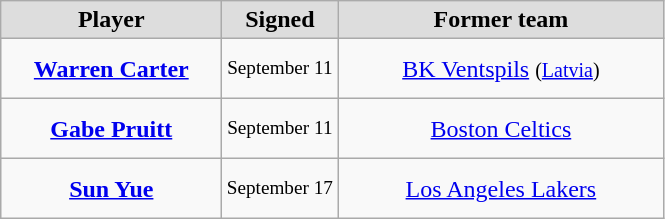<table class="wikitable" style="text-align: center">
<tr align="center"  bgcolor="#dddddd">
<td style="width:140px"><strong>Player</strong></td>
<td style="width:70px"><strong>Signed</strong></td>
<td style="width:210px"><strong>Former team</strong></td>
</tr>
<tr style="height:40px">
<td><strong><a href='#'>Warren Carter</a></strong></td>
<td style="font-size: 80%">September 11</td>
<td><a href='#'>BK Ventspils</a> <small>(<a href='#'>Latvia</a>)</small></td>
</tr>
<tr style="height:40px">
<td><strong><a href='#'>Gabe Pruitt</a></strong></td>
<td style="font-size: 80%">September 11</td>
<td><a href='#'>Boston Celtics</a></td>
</tr>
<tr style="height:40px">
<td><strong><a href='#'>Sun Yue</a></strong></td>
<td style="font-size: 80%">September 17</td>
<td><a href='#'>Los Angeles Lakers</a></td>
</tr>
</table>
